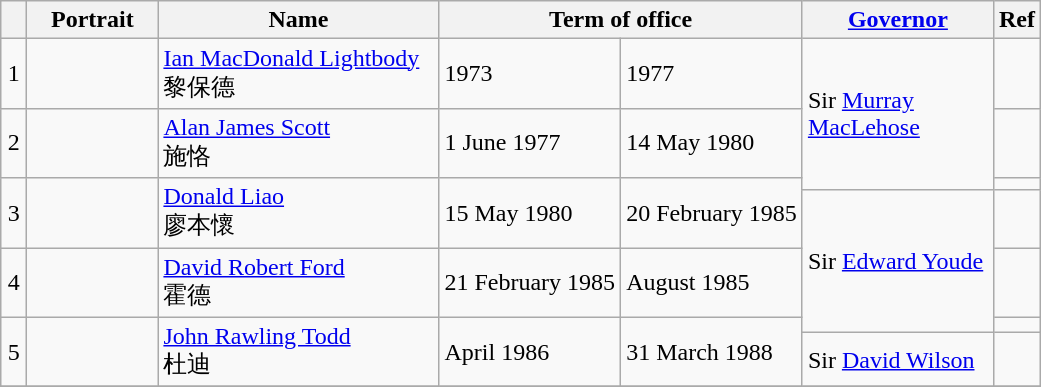<table class="wikitable"  style="text-align:left">
<tr>
<th width=10px></th>
<th width=80px>Portrait</th>
<th width=180px>Name</th>
<th width=180px colspan=2>Term of office</th>
<th width=120px><a href='#'>Governor</a></th>
<th>Ref</th>
</tr>
<tr>
<td align=center>1</td>
<td></td>
<td><a href='#'>Ian MacDonald Lightbody</a><br>黎保德</td>
<td>1973</td>
<td>1977</td>
<td rowspan=3>Sir <a href='#'>Murray MacLehose</a><br></td>
<td></td>
</tr>
<tr>
<td align=center>2</td>
<td></td>
<td><a href='#'>Alan James Scott</a><br>施恪</td>
<td>1 June 1977</td>
<td>14 May 1980</td>
<td></td>
</tr>
<tr>
<td rowspan=2 align=center>3</td>
<td rowspan=2></td>
<td rowspan=2><a href='#'>Donald Liao</a><br>廖本懷</td>
<td rowspan=2>15 May 1980</td>
<td rowspan=2>20 February 1985</td>
<td></td>
</tr>
<tr>
<td rowspan=3>Sir <a href='#'>Edward Youde</a><br></td>
<td></td>
</tr>
<tr>
<td align=center>4</td>
<td></td>
<td><a href='#'>David Robert Ford</a><br>霍德</td>
<td>21 February 1985</td>
<td>August 1985</td>
<td></td>
</tr>
<tr>
<td rowspan=2 align=center>5</td>
<td rowspan=2></td>
<td rowspan=2><a href='#'>John Rawling Todd</a><br>杜迪</td>
<td rowspan=2>April 1986</td>
<td rowspan=2>31 March 1988</td>
<td></td>
</tr>
<tr>
<td>Sir <a href='#'>David Wilson</a><br></td>
<td></td>
</tr>
<tr>
</tr>
</table>
